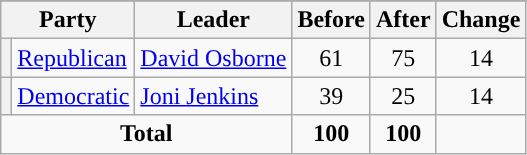<table class="wikitable" style="text-align:center;">
<tr>
</tr>
<tr>
<th colspan=2>Party</th>
<th>Leader</th>
<th>Before</th>
<th>After</th>
<th>Change</th>
</tr>
<tr>
<th style="background-color:"></th>
<td style="text-align:left;"><a href='#'>Republican</a></td>
<td style="text-align:left;"><a href='#'>David Osborne</a></td>
<td>61</td>
<td>75</td>
<td> 14</td>
</tr>
<tr>
<th style="background-color:"></th>
<td style="text-align:left;"><a href='#'>Democratic</a></td>
<td style="text-align:left;"><a href='#'>Joni Jenkins</a></td>
<td>39</td>
<td>25</td>
<td> 14</td>
</tr>
<tr>
<td colspan=3><strong>Total</strong></td>
<td><strong>100</strong></td>
<td><strong>100</strong></td>
<td></td>
</tr>
</table>
